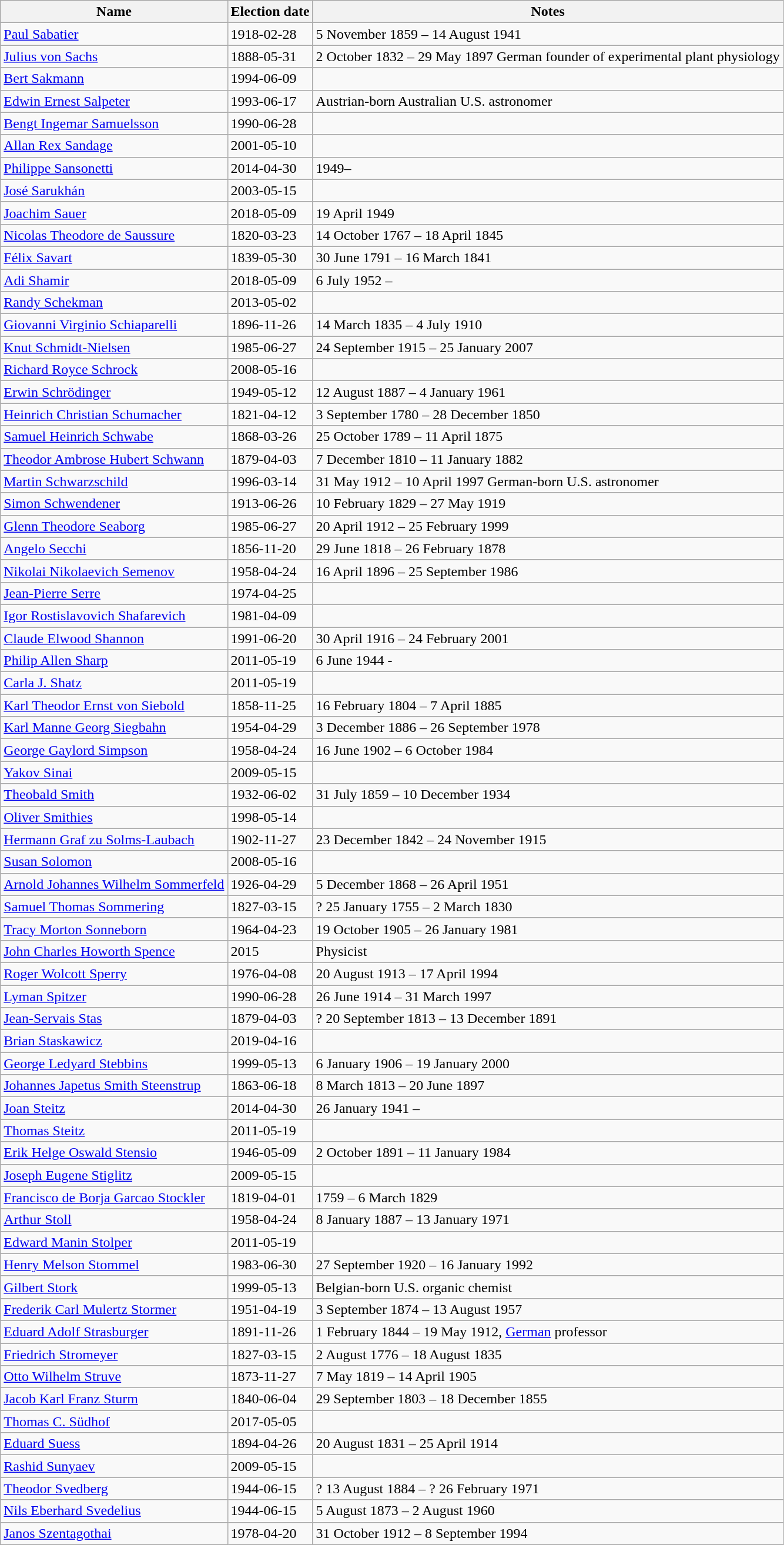<table class="wikitable sortable">
<tr>
<th>Name</th>
<th>Election date</th>
<th class="unsortable">Notes</th>
</tr>
<tr>
<td><a href='#'>Paul Sabatier</a></td>
<td>1918-02-28</td>
<td>5 November 1859 – 14 August 1941</td>
</tr>
<tr>
<td><a href='#'>Julius von Sachs</a></td>
<td>1888-05-31</td>
<td>2 October 1832 – 29 May 1897 German founder of experimental plant physiology</td>
</tr>
<tr>
<td><a href='#'>Bert Sakmann</a></td>
<td>1994-06-09</td>
<td></td>
</tr>
<tr>
<td><a href='#'>Edwin Ernest Salpeter</a></td>
<td>1993-06-17</td>
<td>Austrian-born Australian U.S. astronomer</td>
</tr>
<tr>
<td><a href='#'>Bengt Ingemar Samuelsson</a></td>
<td>1990-06-28</td>
<td></td>
</tr>
<tr>
<td><a href='#'>Allan Rex Sandage</a></td>
<td>2001-05-10</td>
<td></td>
</tr>
<tr>
<td><a href='#'>Philippe Sansonetti</a></td>
<td>2014-04-30</td>
<td>1949–</td>
</tr>
<tr>
<td><a href='#'>José Sarukhán</a></td>
<td>2003-05-15</td>
<td></td>
</tr>
<tr>
<td><a href='#'>Joachim Sauer</a></td>
<td>2018-05-09</td>
<td>19 April 1949</td>
</tr>
<tr>
<td><a href='#'>Nicolas Theodore de Saussure</a></td>
<td>1820-03-23</td>
<td>14 October 1767 – 18 April 1845</td>
</tr>
<tr>
<td><a href='#'>Félix Savart</a></td>
<td>1839-05-30</td>
<td>30 June 1791 – 16 March 1841</td>
</tr>
<tr>
<td><a href='#'>Adi Shamir</a></td>
<td>2018-05-09</td>
<td>6 July 1952 –</td>
</tr>
<tr>
<td><a href='#'>Randy Schekman</a></td>
<td>2013-05-02</td>
<td></td>
</tr>
<tr>
<td><a href='#'>Giovanni Virginio Schiaparelli</a></td>
<td>1896-11-26</td>
<td>14 March 1835 – 4 July 1910</td>
</tr>
<tr>
<td><a href='#'>Knut Schmidt-Nielsen</a></td>
<td>1985-06-27</td>
<td>24 September 1915 – 25 January 2007</td>
</tr>
<tr>
<td><a href='#'>Richard Royce Schrock</a></td>
<td>2008-05-16</td>
<td></td>
</tr>
<tr>
<td><a href='#'>Erwin Schrödinger</a></td>
<td>1949-05-12</td>
<td>12 August 1887 – 4 January 1961</td>
</tr>
<tr>
<td><a href='#'>Heinrich Christian Schumacher</a></td>
<td>1821-04-12</td>
<td>3 September 1780 – 28 December 1850</td>
</tr>
<tr>
<td><a href='#'>Samuel Heinrich Schwabe</a></td>
<td>1868-03-26</td>
<td>25 October 1789 – 11 April 1875</td>
</tr>
<tr>
<td><a href='#'>Theodor Ambrose Hubert Schwann</a></td>
<td>1879-04-03</td>
<td>7 December 1810 – 11 January 1882</td>
</tr>
<tr>
<td><a href='#'>Martin Schwarzschild</a></td>
<td>1996-03-14</td>
<td>31 May 1912 – 10 April 1997 German-born U.S. astronomer</td>
</tr>
<tr>
<td><a href='#'>Simon Schwendener</a></td>
<td>1913-06-26</td>
<td>10 February 1829 – 27 May 1919</td>
</tr>
<tr>
<td><a href='#'>Glenn Theodore Seaborg</a></td>
<td>1985-06-27</td>
<td>20 April 1912 – 25 February 1999</td>
</tr>
<tr>
<td><a href='#'>Angelo Secchi</a></td>
<td>1856-11-20</td>
<td>29 June 1818 – 26 February 1878</td>
</tr>
<tr>
<td><a href='#'>Nikolai Nikolaevich Semenov</a></td>
<td>1958-04-24</td>
<td>16 April 1896 – 25 September 1986</td>
</tr>
<tr>
<td><a href='#'>Jean-Pierre Serre</a></td>
<td>1974-04-25</td>
<td></td>
</tr>
<tr>
<td><a href='#'>Igor Rostislavovich Shafarevich</a></td>
<td>1981-04-09</td>
<td></td>
</tr>
<tr>
<td><a href='#'>Claude Elwood Shannon</a></td>
<td>1991-06-20</td>
<td>30 April 1916 – 24 February 2001</td>
</tr>
<tr>
<td><a href='#'>Philip Allen Sharp</a></td>
<td>2011-05-19</td>
<td>6 June 1944 -</td>
</tr>
<tr>
<td><a href='#'>Carla J. Shatz</a></td>
<td>2011-05-19</td>
<td></td>
</tr>
<tr>
<td><a href='#'>Karl Theodor Ernst von Siebold</a></td>
<td>1858-11-25</td>
<td>16 February 1804 – 7 April 1885</td>
</tr>
<tr>
<td><a href='#'>Karl Manne Georg Siegbahn</a></td>
<td>1954-04-29</td>
<td>3 December 1886 – 26 September 1978</td>
</tr>
<tr>
<td><a href='#'>George Gaylord Simpson</a></td>
<td>1958-04-24</td>
<td>16 June 1902 – 6 October 1984</td>
</tr>
<tr>
<td><a href='#'>Yakov Sinai</a></td>
<td>2009-05-15</td>
<td></td>
</tr>
<tr>
<td><a href='#'>Theobald Smith</a></td>
<td>1932-06-02</td>
<td>31 July 1859 – 10 December 1934</td>
</tr>
<tr>
<td><a href='#'>Oliver Smithies</a></td>
<td>1998-05-14</td>
<td></td>
</tr>
<tr>
<td><a href='#'>Hermann Graf zu Solms-Laubach</a></td>
<td>1902-11-27</td>
<td>23 December 1842 – 24 November 1915</td>
</tr>
<tr>
<td><a href='#'>Susan Solomon</a></td>
<td>2008-05-16</td>
<td></td>
</tr>
<tr>
<td><a href='#'>Arnold Johannes Wilhelm Sommerfeld</a></td>
<td>1926-04-29</td>
<td>5 December 1868 – 26 April 1951</td>
</tr>
<tr>
<td><a href='#'>Samuel Thomas Sommering</a></td>
<td>1827-03-15</td>
<td>? 25 January 1755 – 2 March 1830</td>
</tr>
<tr>
<td><a href='#'>Tracy Morton Sonneborn</a></td>
<td>1964-04-23</td>
<td>19 October 1905 – 26 January 1981</td>
</tr>
<tr>
<td><a href='#'>John Charles Howorth Spence</a></td>
<td>2015</td>
<td>Physicist</td>
</tr>
<tr>
<td><a href='#'>Roger Wolcott Sperry</a></td>
<td>1976-04-08</td>
<td>20 August 1913 – 17 April 1994</td>
</tr>
<tr>
<td><a href='#'>Lyman Spitzer</a></td>
<td>1990-06-28</td>
<td>26 June 1914 – 31 March 1997</td>
</tr>
<tr>
<td><a href='#'>Jean-Servais Stas</a></td>
<td>1879-04-03</td>
<td>? 20 September 1813 – 13 December 1891</td>
</tr>
<tr>
<td><a href='#'>Brian Staskawicz</a></td>
<td>2019-04-16</td>
<td></td>
</tr>
<tr>
<td><a href='#'>George Ledyard Stebbins</a></td>
<td>1999-05-13</td>
<td>6 January 1906 – 19 January 2000</td>
</tr>
<tr>
<td><a href='#'>Johannes Japetus Smith Steenstrup</a></td>
<td>1863-06-18</td>
<td>8 March 1813 – 20 June 1897</td>
</tr>
<tr>
<td><a href='#'>Joan Steitz</a></td>
<td>2014-04-30</td>
<td>26 January 1941 –</td>
</tr>
<tr>
<td><a href='#'>Thomas Steitz</a></td>
<td>2011-05-19</td>
<td></td>
</tr>
<tr>
<td><a href='#'>Erik Helge Oswald Stensio</a></td>
<td>1946-05-09</td>
<td>2 October 1891 – 11 January 1984</td>
</tr>
<tr>
<td><a href='#'>Joseph Eugene Stiglitz</a></td>
<td>2009-05-15</td>
<td></td>
</tr>
<tr>
<td><a href='#'>Francisco de Borja Garcao Stockler</a></td>
<td>1819-04-01</td>
<td>1759 – 6 March 1829</td>
</tr>
<tr>
<td><a href='#'>Arthur Stoll</a></td>
<td>1958-04-24</td>
<td>8 January 1887 – 13 January 1971</td>
</tr>
<tr>
<td><a href='#'>Edward Manin Stolper</a></td>
<td>2011-05-19</td>
<td></td>
</tr>
<tr>
<td><a href='#'>Henry Melson Stommel</a></td>
<td>1983-06-30</td>
<td>27 September 1920 – 16 January 1992</td>
</tr>
<tr>
<td><a href='#'>Gilbert Stork</a></td>
<td>1999-05-13</td>
<td>Belgian-born U.S. organic chemist</td>
</tr>
<tr>
<td><a href='#'>Frederik Carl Mulertz Stormer</a></td>
<td>1951-04-19</td>
<td>3 September 1874 – 13 August 1957</td>
</tr>
<tr>
<td><a href='#'>Eduard Adolf Strasburger</a></td>
<td>1891-11-26</td>
<td>1 February 1844 – 19 May 1912, <a href='#'>German</a> professor</td>
</tr>
<tr>
<td><a href='#'>Friedrich Stromeyer</a></td>
<td>1827-03-15</td>
<td>2 August 1776 – 18 August 1835</td>
</tr>
<tr>
<td><a href='#'>Otto Wilhelm Struve</a></td>
<td>1873-11-27</td>
<td>7 May 1819 – 14 April 1905</td>
</tr>
<tr>
<td><a href='#'>Jacob Karl Franz Sturm</a></td>
<td>1840-06-04</td>
<td>29 September 1803 – 18 December 1855</td>
</tr>
<tr>
<td><a href='#'>Thomas C. Südhof</a></td>
<td>2017-05-05</td>
<td></td>
</tr>
<tr>
<td><a href='#'>Eduard Suess</a></td>
<td>1894-04-26</td>
<td>20 August 1831 – 25 April 1914</td>
</tr>
<tr>
<td><a href='#'>Rashid Sunyaev</a></td>
<td>2009-05-15</td>
<td></td>
</tr>
<tr>
<td><a href='#'>Theodor Svedberg</a></td>
<td>1944-06-15</td>
<td>? 13 August 1884 – ? 26 February 1971</td>
</tr>
<tr>
<td><a href='#'>Nils Eberhard Svedelius</a></td>
<td>1944-06-15</td>
<td>5 August 1873 – 2 August 1960</td>
</tr>
<tr>
<td><a href='#'>Janos Szentagothai</a></td>
<td>1978-04-20</td>
<td>31 October 1912 – 8 September 1994</td>
</tr>
</table>
